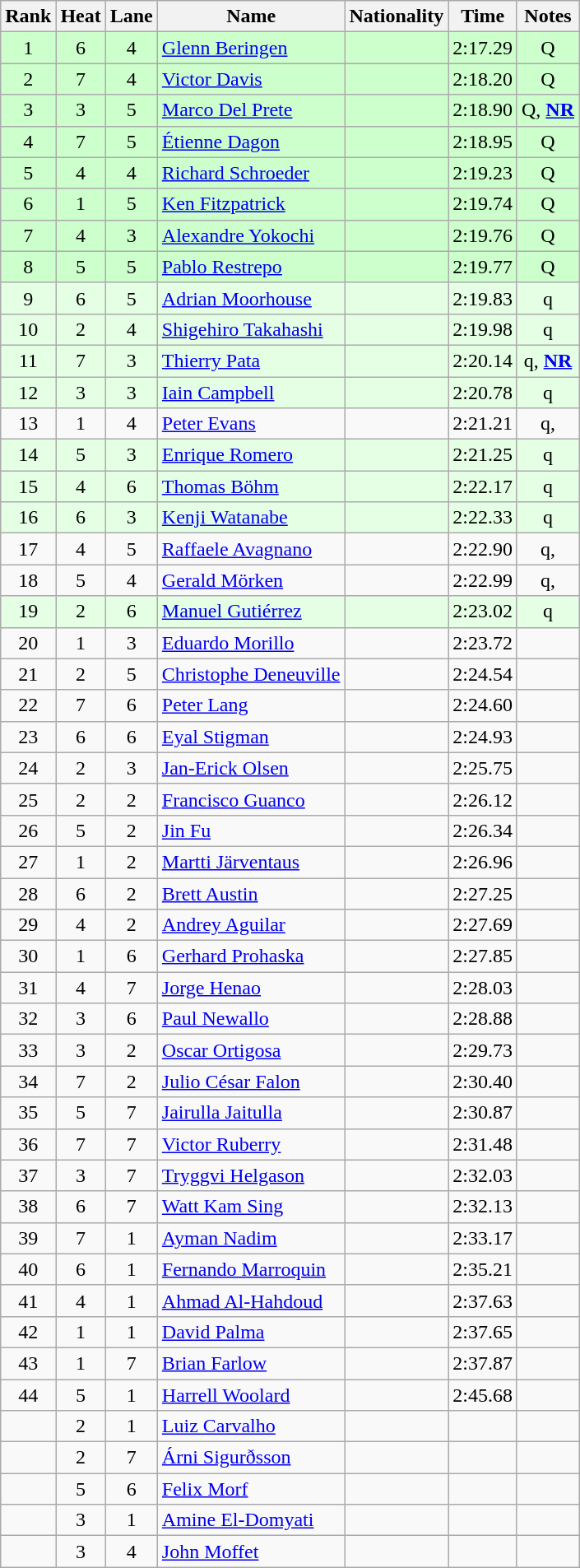<table class="wikitable sortable" style="text-align:center">
<tr>
<th>Rank</th>
<th>Heat</th>
<th>Lane</th>
<th>Name</th>
<th>Nationality</th>
<th>Time</th>
<th>Notes</th>
</tr>
<tr bgcolor=#cfc>
<td>1</td>
<td>6</td>
<td>4</td>
<td align=left><a href='#'>Glenn Beringen</a></td>
<td align=left></td>
<td>2:17.29</td>
<td>Q</td>
</tr>
<tr bgcolor=#cfc>
<td>2</td>
<td>7</td>
<td>4</td>
<td align=left><a href='#'>Victor Davis</a></td>
<td align=left></td>
<td>2:18.20</td>
<td>Q</td>
</tr>
<tr bgcolor=#cfc>
<td>3</td>
<td>3</td>
<td>5</td>
<td align=left><a href='#'>Marco Del Prete</a></td>
<td align=left></td>
<td>2:18.90</td>
<td>Q, <strong><a href='#'>NR</a></strong></td>
</tr>
<tr bgcolor=#cfc>
<td>4</td>
<td>7</td>
<td>5</td>
<td align=left><a href='#'>Étienne Dagon</a></td>
<td align=left></td>
<td>2:18.95</td>
<td>Q</td>
</tr>
<tr bgcolor=#cfc>
<td>5</td>
<td>4</td>
<td>4</td>
<td align=left><a href='#'>Richard Schroeder</a></td>
<td align=left></td>
<td>2:19.23</td>
<td>Q</td>
</tr>
<tr bgcolor=#cfc>
<td>6</td>
<td>1</td>
<td>5</td>
<td align=left><a href='#'>Ken Fitzpatrick</a></td>
<td align=left></td>
<td>2:19.74</td>
<td>Q</td>
</tr>
<tr bgcolor=#cfc>
<td>7</td>
<td>4</td>
<td>3</td>
<td align=left><a href='#'>Alexandre Yokochi</a></td>
<td align=left></td>
<td>2:19.76</td>
<td>Q</td>
</tr>
<tr bgcolor=#cfc>
<td>8</td>
<td>5</td>
<td>5</td>
<td align=left><a href='#'>Pablo Restrepo</a></td>
<td align=left></td>
<td>2:19.77</td>
<td>Q</td>
</tr>
<tr bgcolor=e5ffe5>
<td>9</td>
<td>6</td>
<td>5</td>
<td align=left><a href='#'>Adrian Moorhouse</a></td>
<td align=left></td>
<td>2:19.83</td>
<td>q</td>
</tr>
<tr bgcolor=e5ffe5>
<td>10</td>
<td>2</td>
<td>4</td>
<td align=left><a href='#'>Shigehiro Takahashi</a></td>
<td align=left></td>
<td>2:19.98</td>
<td>q</td>
</tr>
<tr bgcolor=e5ffe5>
<td>11</td>
<td>7</td>
<td>3</td>
<td align=left><a href='#'>Thierry Pata</a></td>
<td align=left></td>
<td>2:20.14</td>
<td>q, <strong><a href='#'>NR</a></strong></td>
</tr>
<tr bgcolor=e5ffe5>
<td>12</td>
<td>3</td>
<td>3</td>
<td align=left><a href='#'>Iain Campbell</a></td>
<td align=left></td>
<td>2:20.78</td>
<td>q</td>
</tr>
<tr>
<td>13</td>
<td>1</td>
<td>4</td>
<td align=left><a href='#'>Peter Evans</a></td>
<td align=left></td>
<td>2:21.21</td>
<td>q, </td>
</tr>
<tr bgcolor=e5ffe5>
<td>14</td>
<td>5</td>
<td>3</td>
<td align=left><a href='#'>Enrique Romero</a></td>
<td align=left></td>
<td>2:21.25</td>
<td>q</td>
</tr>
<tr bgcolor=e5ffe5>
<td>15</td>
<td>4</td>
<td>6</td>
<td align=left><a href='#'>Thomas Böhm</a></td>
<td align=left></td>
<td>2:22.17</td>
<td>q</td>
</tr>
<tr bgcolor=e5ffe5>
<td>16</td>
<td>6</td>
<td>3</td>
<td align=left><a href='#'>Kenji Watanabe</a></td>
<td align=left></td>
<td>2:22.33</td>
<td>q</td>
</tr>
<tr>
<td>17</td>
<td>4</td>
<td>5</td>
<td align=left><a href='#'>Raffaele Avagnano</a></td>
<td align=left></td>
<td>2:22.90</td>
<td>q, </td>
</tr>
<tr>
<td>18</td>
<td>5</td>
<td>4</td>
<td align=left><a href='#'>Gerald Mörken</a></td>
<td align=left></td>
<td>2:22.99</td>
<td>q, </td>
</tr>
<tr bgcolor=e5ffe5>
<td>19</td>
<td>2</td>
<td>6</td>
<td align=left><a href='#'>Manuel Gutiérrez</a></td>
<td align=left></td>
<td>2:23.02</td>
<td>q</td>
</tr>
<tr>
<td>20</td>
<td>1</td>
<td>3</td>
<td align=left><a href='#'>Eduardo Morillo</a></td>
<td align=left></td>
<td>2:23.72</td>
<td></td>
</tr>
<tr>
<td>21</td>
<td>2</td>
<td>5</td>
<td align=left><a href='#'>Christophe Deneuville</a></td>
<td align=left></td>
<td>2:24.54</td>
<td></td>
</tr>
<tr>
<td>22</td>
<td>7</td>
<td>6</td>
<td align=left><a href='#'>Peter Lang</a></td>
<td align=left></td>
<td>2:24.60</td>
<td></td>
</tr>
<tr>
<td>23</td>
<td>6</td>
<td>6</td>
<td align=left><a href='#'>Eyal Stigman</a></td>
<td align=left></td>
<td>2:24.93</td>
<td></td>
</tr>
<tr>
<td>24</td>
<td>2</td>
<td>3</td>
<td align=left><a href='#'>Jan-Erick Olsen</a></td>
<td align=left></td>
<td>2:25.75</td>
<td></td>
</tr>
<tr>
<td>25</td>
<td>2</td>
<td>2</td>
<td align=left><a href='#'>Francisco Guanco</a></td>
<td align=left></td>
<td>2:26.12</td>
<td></td>
</tr>
<tr>
<td>26</td>
<td>5</td>
<td>2</td>
<td align=left><a href='#'>Jin Fu</a></td>
<td align=left></td>
<td>2:26.34</td>
<td></td>
</tr>
<tr>
<td>27</td>
<td>1</td>
<td>2</td>
<td align=left><a href='#'>Martti Järventaus</a></td>
<td align=left></td>
<td>2:26.96</td>
<td></td>
</tr>
<tr>
<td>28</td>
<td>6</td>
<td>2</td>
<td align=left><a href='#'>Brett Austin</a></td>
<td align=left></td>
<td>2:27.25</td>
<td></td>
</tr>
<tr>
<td>29</td>
<td>4</td>
<td>2</td>
<td align=left><a href='#'>Andrey Aguilar</a></td>
<td align=left></td>
<td>2:27.69</td>
<td></td>
</tr>
<tr>
<td>30</td>
<td>1</td>
<td>6</td>
<td align=left><a href='#'>Gerhard Prohaska</a></td>
<td align=left></td>
<td>2:27.85</td>
<td></td>
</tr>
<tr>
<td>31</td>
<td>4</td>
<td>7</td>
<td align=left><a href='#'>Jorge Henao</a></td>
<td align=left></td>
<td>2:28.03</td>
<td></td>
</tr>
<tr>
<td>32</td>
<td>3</td>
<td>6</td>
<td align=left><a href='#'>Paul Newallo</a></td>
<td align=left></td>
<td>2:28.88</td>
<td></td>
</tr>
<tr>
<td>33</td>
<td>3</td>
<td>2</td>
<td align=left><a href='#'>Oscar Ortigosa</a></td>
<td align=left></td>
<td>2:29.73</td>
<td></td>
</tr>
<tr>
<td>34</td>
<td>7</td>
<td>2</td>
<td align=left><a href='#'>Julio César Falon</a></td>
<td align=left></td>
<td>2:30.40</td>
<td></td>
</tr>
<tr>
<td>35</td>
<td>5</td>
<td>7</td>
<td align=left><a href='#'>Jairulla Jaitulla</a></td>
<td align=left></td>
<td>2:30.87</td>
<td></td>
</tr>
<tr>
<td>36</td>
<td>7</td>
<td>7</td>
<td align=left><a href='#'>Victor Ruberry</a></td>
<td align=left></td>
<td>2:31.48</td>
<td></td>
</tr>
<tr>
<td>37</td>
<td>3</td>
<td>7</td>
<td align=left><a href='#'>Tryggvi Helgason</a></td>
<td align=left></td>
<td>2:32.03</td>
<td></td>
</tr>
<tr>
<td>38</td>
<td>6</td>
<td>7</td>
<td align=left><a href='#'>Watt Kam Sing</a></td>
<td align=left></td>
<td>2:32.13</td>
<td></td>
</tr>
<tr>
<td>39</td>
<td>7</td>
<td>1</td>
<td align=left><a href='#'>Ayman Nadim</a></td>
<td align=left></td>
<td>2:33.17</td>
<td></td>
</tr>
<tr>
<td>40</td>
<td>6</td>
<td>1</td>
<td align=left><a href='#'>Fernando Marroquin</a></td>
<td align=left></td>
<td>2:35.21</td>
<td></td>
</tr>
<tr>
<td>41</td>
<td>4</td>
<td>1</td>
<td align=left><a href='#'>Ahmad Al-Hahdoud</a></td>
<td align=left></td>
<td>2:37.63</td>
<td></td>
</tr>
<tr>
<td>42</td>
<td>1</td>
<td>1</td>
<td align=left><a href='#'>David Palma</a></td>
<td align=left></td>
<td>2:37.65</td>
<td></td>
</tr>
<tr>
<td>43</td>
<td>1</td>
<td>7</td>
<td align=left><a href='#'>Brian Farlow</a></td>
<td align=left></td>
<td>2:37.87</td>
<td></td>
</tr>
<tr>
<td>44</td>
<td>5</td>
<td>1</td>
<td align=left><a href='#'>Harrell Woolard</a></td>
<td align=left></td>
<td>2:45.68</td>
<td></td>
</tr>
<tr>
<td></td>
<td>2</td>
<td>1</td>
<td align=left><a href='#'>Luiz Carvalho</a></td>
<td align=left></td>
<td></td>
<td></td>
</tr>
<tr>
<td></td>
<td>2</td>
<td>7</td>
<td align=left><a href='#'>Árni Sigurðsson</a></td>
<td align=left></td>
<td></td>
<td></td>
</tr>
<tr>
<td></td>
<td>5</td>
<td>6</td>
<td align=left><a href='#'>Felix Morf</a></td>
<td align=left></td>
<td></td>
<td></td>
</tr>
<tr>
<td></td>
<td>3</td>
<td>1</td>
<td align=left><a href='#'>Amine El-Domyati</a></td>
<td align=left></td>
<td></td>
<td></td>
</tr>
<tr>
<td></td>
<td>3</td>
<td>4</td>
<td align=left><a href='#'>John Moffet</a></td>
<td align=left></td>
<td></td>
<td></td>
</tr>
</table>
